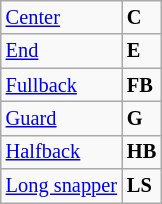<table class="wikitable" style="font-size:85%;">
<tr>
<td><a href='#'>Center</a></td>
<td><strong>C</strong></td>
</tr>
<tr>
<td><a href='#'>End</a></td>
<td><strong>E</strong></td>
</tr>
<tr>
<td><a href='#'>Fullback</a></td>
<td><strong>FB</strong></td>
</tr>
<tr>
<td><a href='#'>Guard</a></td>
<td><strong>G</strong></td>
</tr>
<tr>
<td><a href='#'>Halfback</a></td>
<td><strong>HB</strong></td>
</tr>
<tr>
<td><a href='#'>Long snapper</a></td>
<td><strong>LS</strong></td>
</tr>
</table>
